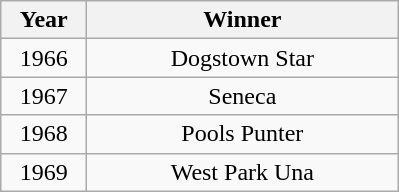<table class="wikitable" style="font-size: 100%">
<tr>
<th width=50>Year</th>
<th width=200>Winner</th>
</tr>
<tr align=center>
<td>1966</td>
<td>Dogstown Star</td>
</tr>
<tr align=center>
<td>1967</td>
<td>Seneca</td>
</tr>
<tr align=center>
<td>1968</td>
<td>Pools Punter</td>
</tr>
<tr align=center>
<td>1969</td>
<td>West Park Una</td>
</tr>
</table>
